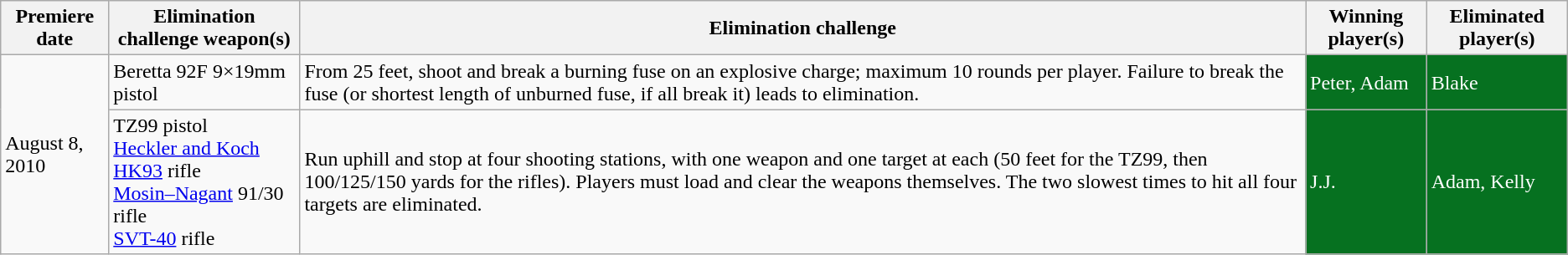<table class="wikitable">
<tr>
<th>Premiere date</th>
<th>Elimination challenge weapon(s)</th>
<th>Elimination challenge</th>
<th>Winning player(s)</th>
<th>Eliminated player(s)</th>
</tr>
<tr>
<td rowspan="2">August 8, 2010</td>
<td>Beretta 92F 9×19mm pistol</td>
<td>From 25 feet, shoot and break a burning fuse on an explosive charge; maximum 10 rounds per player. Failure to break the fuse (or shortest length of unburned fuse, if all break it) leads to elimination.</td>
<td style="background:#067120; color:white;">Peter, Adam</td>
<td style="background:#067120; color:white;">Blake</td>
</tr>
<tr>
<td>TZ99 pistol<br><a href='#'>Heckler and Koch</a> <a href='#'>HK93</a> rifle<br><a href='#'>Mosin–Nagant</a> 91/30 rifle<br><a href='#'>SVT-40</a> rifle</td>
<td>Run uphill and stop at four shooting stations, with one weapon and one target at each (50 feet for the TZ99, then 100/125/150 yards for the rifles). Players must load and clear the weapons themselves. The two slowest times to hit all four targets are eliminated.</td>
<td style="background:#067120; color:white;">J.J.</td>
<td style="background:#067120; color:white;">Adam, Kelly</td>
</tr>
</table>
